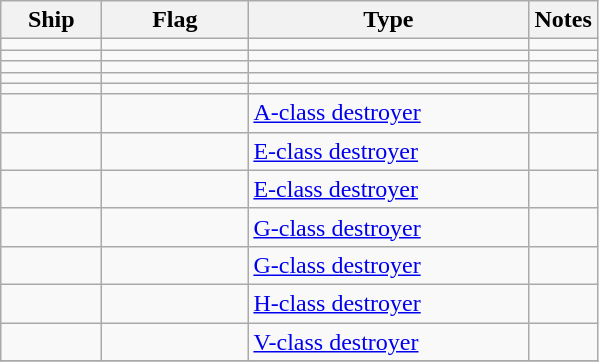<table class="wikitable sortable">
<tr>
<th scope="col" width="60px">Ship</th>
<th scope="col" width="90px">Flag</th>
<th scope="col" width="180px">Type</th>
<th>Notes</th>
</tr>
<tr>
<td align="left"></td>
<td align="left"></td>
<td align="left"></td>
<td align="left"></td>
</tr>
<tr>
<td align="left"></td>
<td align="left"></td>
<td align="left"></td>
<td align="left"></td>
</tr>
<tr>
<td align="left"></td>
<td align="left"></td>
<td align="left"></td>
<td align="left"></td>
</tr>
<tr>
<td align="left"></td>
<td align="left"></td>
<td align="left"></td>
<td align="left"></td>
</tr>
<tr>
<td align="left"></td>
<td align="left"></td>
<td align="left"></td>
<td align="left"></td>
</tr>
<tr>
<td align="left"></td>
<td align="left"></td>
<td align="left"><a href='#'>A-class destroyer</a></td>
<td align="left"></td>
</tr>
<tr>
<td align="left"></td>
<td align="left"></td>
<td align="left"><a href='#'>E-class destroyer</a></td>
<td align="left"></td>
</tr>
<tr>
<td align="left"></td>
<td align="left"></td>
<td align="left"><a href='#'>E-class destroyer</a></td>
<td align="left"></td>
</tr>
<tr>
<td align="left"></td>
<td align="left"></td>
<td align="left"><a href='#'>G-class destroyer</a></td>
<td align="left"></td>
</tr>
<tr>
<td align="left"></td>
<td align="left"></td>
<td align="left"><a href='#'>G-class destroyer</a></td>
<td align="left"></td>
</tr>
<tr>
<td align="left"></td>
<td align="left"></td>
<td align="left"><a href='#'>H-class destroyer</a></td>
<td align="left"></td>
</tr>
<tr>
<td align="left"></td>
<td align="left"></td>
<td align="left"><a href='#'>V-class destroyer</a></td>
<td align="left"></td>
</tr>
<tr>
</tr>
</table>
